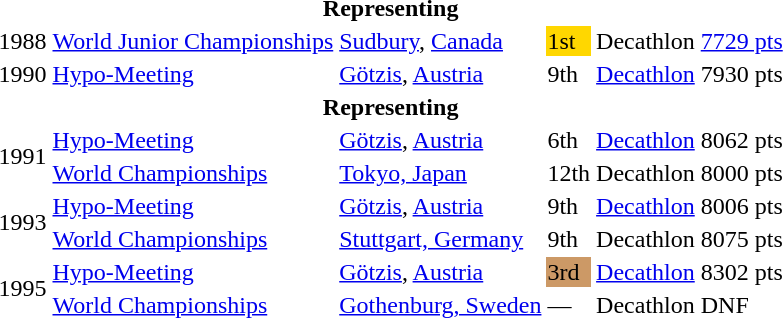<table>
<tr>
<th colspan="6">Representing </th>
</tr>
<tr>
<td>1988</td>
<td><a href='#'>World Junior Championships</a></td>
<td><a href='#'>Sudbury</a>, <a href='#'>Canada</a></td>
<td bgcolor="gold">1st</td>
<td>Decathlon</td>
<td><a href='#'>7729 pts</a></td>
</tr>
<tr>
<td>1990</td>
<td><a href='#'>Hypo-Meeting</a></td>
<td><a href='#'>Götzis</a>, <a href='#'>Austria</a></td>
<td>9th</td>
<td><a href='#'>Decathlon</a></td>
<td>7930 pts</td>
</tr>
<tr>
<th colspan="6">Representing </th>
</tr>
<tr>
<td rowspan=2>1991</td>
<td><a href='#'>Hypo-Meeting</a></td>
<td><a href='#'>Götzis</a>, <a href='#'>Austria</a></td>
<td>6th</td>
<td><a href='#'>Decathlon</a></td>
<td>8062 pts</td>
</tr>
<tr>
<td><a href='#'>World Championships</a></td>
<td><a href='#'>Tokyo, Japan</a></td>
<td>12th</td>
<td>Decathlon</td>
<td>8000 pts</td>
</tr>
<tr>
<td rowspan=2>1993</td>
<td><a href='#'>Hypo-Meeting</a></td>
<td><a href='#'>Götzis</a>, <a href='#'>Austria</a></td>
<td>9th</td>
<td><a href='#'>Decathlon</a></td>
<td>8006 pts</td>
</tr>
<tr>
<td><a href='#'>World Championships</a></td>
<td><a href='#'>Stuttgart, Germany</a></td>
<td>9th</td>
<td>Decathlon</td>
<td>8075 pts</td>
</tr>
<tr>
<td rowspan=2>1995</td>
<td><a href='#'>Hypo-Meeting</a></td>
<td><a href='#'>Götzis</a>, <a href='#'>Austria</a></td>
<td bgcolor="cc9966">3rd</td>
<td><a href='#'>Decathlon</a></td>
<td>8302 pts</td>
</tr>
<tr>
<td><a href='#'>World Championships</a></td>
<td><a href='#'>Gothenburg, Sweden</a></td>
<td>—</td>
<td>Decathlon</td>
<td>DNF</td>
</tr>
</table>
